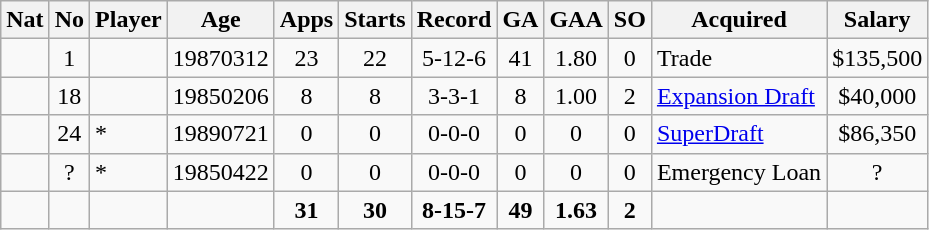<table class="wikitable sortable">
<tr>
<th>Nat</th>
<th>No</th>
<th>Player</th>
<th>Age</th>
<th>Apps</th>
<th>Starts</th>
<th>Record</th>
<th>GA</th>
<th>GAA</th>
<th>SO</th>
<th>Acquired</th>
<th>Salary</th>
</tr>
<tr align=center>
<td></td>
<td>1</td>
<td align=left></td>
<td align=left><span>19870312</span></td>
<td>23</td>
<td>22</td>
<td>5-12-6</td>
<td>41</td>
<td>1.80</td>
<td>0</td>
<td align=left>Trade</td>
<td>$135,500</td>
</tr>
<tr align=center>
<td></td>
<td>18</td>
<td align=left></td>
<td align=left><span>19850206</span></td>
<td>8</td>
<td>8</td>
<td>3-3-1</td>
<td>8</td>
<td>1.00</td>
<td>2</td>
<td align=left><a href='#'>Expansion Draft</a></td>
<td>$40,000</td>
</tr>
<tr align=center>
<td></td>
<td>24</td>
<td align=left>*</td>
<td align=left><span>19890721</span></td>
<td>0</td>
<td>0</td>
<td>0-0-0</td>
<td>0</td>
<td>0</td>
<td>0</td>
<td align=left><a href='#'>SuperDraft</a></td>
<td>$86,350</td>
</tr>
<tr align=center>
<td></td>
<td>?</td>
<td align=left>*</td>
<td align=left><span>19850422</span></td>
<td>0</td>
<td>0</td>
<td>0-0-0</td>
<td>0</td>
<td>0</td>
<td>0</td>
<td align=left>Emergency Loan</td>
<td>?</td>
</tr>
<tr style="text-align:center;" class="sortbottom">
<td></td>
<td></td>
<td></td>
<td></td>
<td><strong>31</strong></td>
<td><strong>30</strong></td>
<td><strong>8-15-7</strong></td>
<td><strong>49</strong></td>
<td><strong>1.63</strong></td>
<td><strong>2</strong></td>
<td></td>
</tr>
</table>
